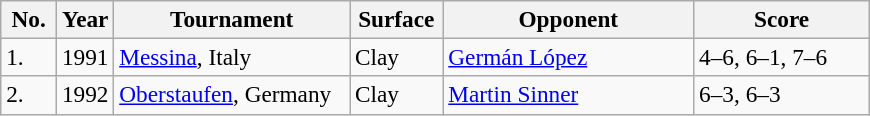<table class="sortable wikitable" style=font-size:97%>
<tr>
<th width=30>No.</th>
<th width=30>Year</th>
<th width=150>Tournament</th>
<th width=55>Surface</th>
<th width=160>Opponent</th>
<th width=110>Score</th>
</tr>
<tr>
<td>1.</td>
<td>1991</td>
<td><a href='#'>Messina</a>, Italy</td>
<td>Clay</td>
<td> <a href='#'>Germán López</a></td>
<td>4–6, 6–1, 7–6</td>
</tr>
<tr>
<td>2.</td>
<td>1992</td>
<td><a href='#'>Oberstaufen</a>, Germany</td>
<td>Clay</td>
<td> <a href='#'>Martin Sinner</a></td>
<td>6–3, 6–3</td>
</tr>
</table>
